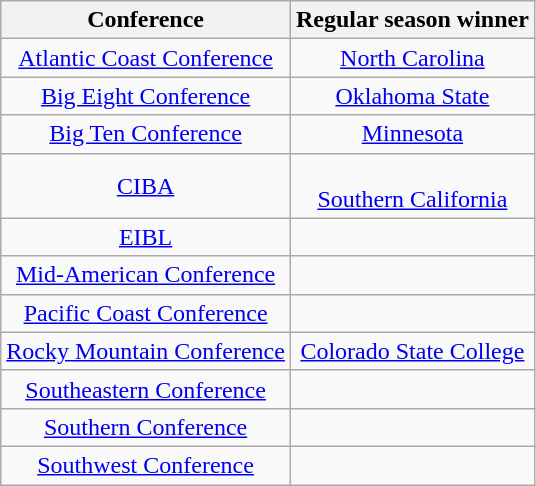<table class="wikitable" style="text-align:center;">
<tr>
<th>Conference</th>
<th>Regular season winner</th>
</tr>
<tr>
<td><a href='#'>Atlantic Coast Conference</a></td>
<td><a href='#'>North Carolina</a></td>
</tr>
<tr>
<td><a href='#'>Big Eight Conference</a></td>
<td><a href='#'>Oklahoma State</a></td>
</tr>
<tr>
<td><a href='#'>Big Ten Conference</a></td>
<td><a href='#'>Minnesota</a></td>
</tr>
<tr>
<td><a href='#'>CIBA</a></td>
<td><br><a href='#'>Southern California</a></td>
</tr>
<tr>
<td><a href='#'>EIBL</a></td>
<td></td>
</tr>
<tr>
<td><a href='#'>Mid-American Conference</a></td>
<td></td>
</tr>
<tr>
<td><a href='#'>Pacific Coast Conference</a></td>
<td></td>
</tr>
<tr>
<td><a href='#'>Rocky Mountain Conference</a></td>
<td><a href='#'>Colorado State College</a></td>
</tr>
<tr>
<td><a href='#'>Southeastern Conference</a></td>
<td></td>
</tr>
<tr>
<td><a href='#'>Southern Conference</a></td>
<td><br></td>
</tr>
<tr>
<td><a href='#'>Southwest Conference</a></td>
<td></td>
</tr>
</table>
